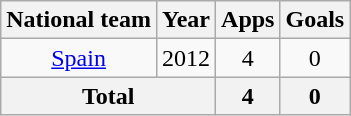<table class="wikitable" style="text-align:center">
<tr>
<th>National team</th>
<th>Year</th>
<th>Apps</th>
<th>Goals</th>
</tr>
<tr>
<td><a href='#'>Spain</a></td>
<td>2012</td>
<td>4</td>
<td>0</td>
</tr>
<tr>
<th colspan="2">Total</th>
<th>4</th>
<th>0</th>
</tr>
</table>
